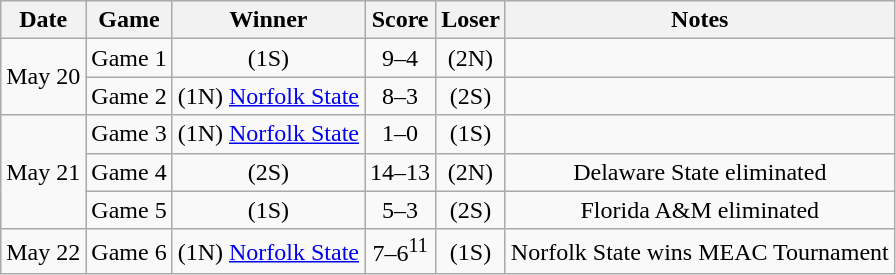<table class="wikitable">
<tr>
<th>Date</th>
<th>Game</th>
<th>Winner</th>
<th>Score</th>
<th>Loser</th>
<th>Notes</th>
</tr>
<tr align=center>
<td rowspan=2>May 20</td>
<td>Game 1</td>
<td>(1S) </td>
<td>9–4</td>
<td>(2N) </td>
<td></td>
</tr>
<tr align=center>
<td>Game 2</td>
<td>(1N) <a href='#'>Norfolk State</a></td>
<td>8–3</td>
<td>(2S) </td>
<td></td>
</tr>
<tr align=center>
<td rowspan=3>May 21</td>
<td>Game 3</td>
<td>(1N) <a href='#'>Norfolk State</a></td>
<td>1–0</td>
<td>(1S) </td>
<td></td>
</tr>
<tr align=center>
<td>Game 4</td>
<td>(2S) </td>
<td>14–13</td>
<td>(2N) </td>
<td>Delaware State eliminated</td>
</tr>
<tr align=center>
<td>Game 5</td>
<td>(1S) </td>
<td>5–3</td>
<td>(2S) </td>
<td>Florida A&M eliminated</td>
</tr>
<tr align=center>
<td>May 22</td>
<td>Game 6</td>
<td>(1N) <a href='#'>Norfolk State</a></td>
<td>7–6<sup>11</sup></td>
<td>(1S) </td>
<td>Norfolk State wins MEAC Tournament</td>
</tr>
</table>
